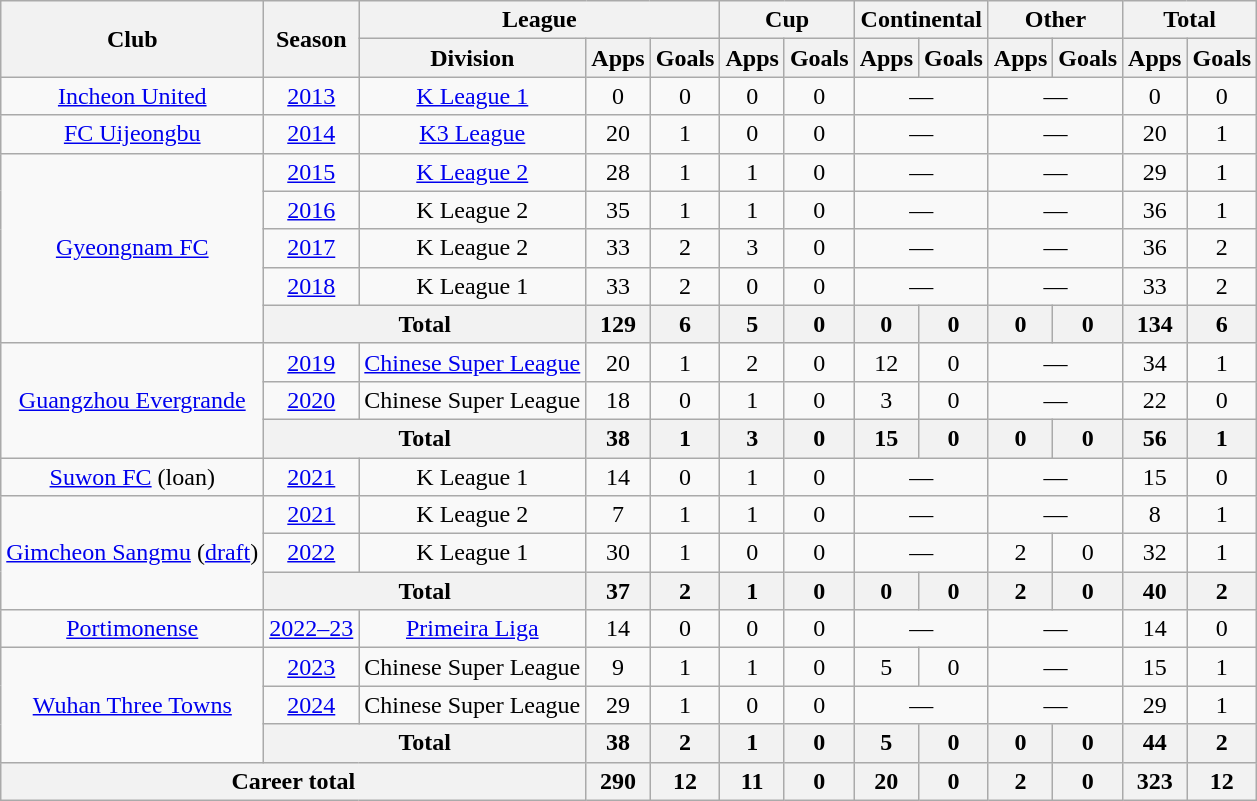<table class="wikitable" style="text-align: center;">
<tr>
<th rowspan="2">Club</th>
<th rowspan="2">Season</th>
<th colspan="3">League</th>
<th colspan="2">Cup</th>
<th colspan="2">Continental</th>
<th colspan="2">Other</th>
<th colspan="2">Total</th>
</tr>
<tr>
<th>Division</th>
<th>Apps</th>
<th>Goals</th>
<th>Apps</th>
<th>Goals</th>
<th>Apps</th>
<th>Goals</th>
<th>Apps</th>
<th>Goals</th>
<th>Apps</th>
<th>Goals</th>
</tr>
<tr>
<td><a href='#'>Incheon United</a></td>
<td><a href='#'>2013</a></td>
<td><a href='#'>K League 1</a></td>
<td>0</td>
<td>0</td>
<td>0</td>
<td>0</td>
<td colspan="2">—</td>
<td colspan="2">—</td>
<td>0</td>
<td>0</td>
</tr>
<tr>
<td><a href='#'>FC Uijeongbu</a></td>
<td><a href='#'>2014</a></td>
<td><a href='#'>K3 League</a></td>
<td>20</td>
<td>1</td>
<td>0</td>
<td>0</td>
<td colspan="2">—</td>
<td colspan="2">—</td>
<td>20</td>
<td>1</td>
</tr>
<tr>
<td rowspan="5"><a href='#'>Gyeongnam FC</a></td>
<td><a href='#'>2015</a></td>
<td><a href='#'>K League 2</a></td>
<td>28</td>
<td>1</td>
<td>1</td>
<td>0</td>
<td colspan="2">—</td>
<td colspan="2">—</td>
<td>29</td>
<td>1</td>
</tr>
<tr>
<td><a href='#'>2016</a></td>
<td>K League 2</td>
<td>35</td>
<td>1</td>
<td>1</td>
<td>0</td>
<td colspan="2">—</td>
<td colspan="2">—</td>
<td>36</td>
<td>1</td>
</tr>
<tr>
<td><a href='#'>2017</a></td>
<td>K League 2</td>
<td>33</td>
<td>2</td>
<td>3</td>
<td>0</td>
<td colspan="2">—</td>
<td colspan="2">—</td>
<td>36</td>
<td>2</td>
</tr>
<tr>
<td><a href='#'>2018</a></td>
<td>K League 1</td>
<td>33</td>
<td>2</td>
<td>0</td>
<td>0</td>
<td colspan="2">—</td>
<td colspan="2">—</td>
<td>33</td>
<td>2</td>
</tr>
<tr>
<th colspan="2"><strong>Total</strong></th>
<th>129</th>
<th>6</th>
<th>5</th>
<th>0</th>
<th>0</th>
<th>0</th>
<th>0</th>
<th>0</th>
<th>134</th>
<th>6</th>
</tr>
<tr>
<td rowspan="3"><a href='#'>Guangzhou Evergrande</a></td>
<td><a href='#'>2019</a></td>
<td><a href='#'>Chinese Super League</a></td>
<td>20</td>
<td>1</td>
<td>2</td>
<td>0</td>
<td>12</td>
<td>0</td>
<td colspan="2">—</td>
<td>34</td>
<td>1</td>
</tr>
<tr>
<td><a href='#'>2020</a></td>
<td>Chinese Super League</td>
<td>18</td>
<td>0</td>
<td>1</td>
<td>0</td>
<td>3</td>
<td>0</td>
<td colspan="2">—</td>
<td>22</td>
<td>0</td>
</tr>
<tr>
<th colspan="2"><strong>Total</strong></th>
<th>38</th>
<th>1</th>
<th>3</th>
<th>0</th>
<th>15</th>
<th>0</th>
<th>0</th>
<th>0</th>
<th>56</th>
<th>1</th>
</tr>
<tr>
<td><a href='#'>Suwon FC</a> (loan)</td>
<td><a href='#'>2021</a></td>
<td>K League 1</td>
<td>14</td>
<td>0</td>
<td>1</td>
<td>0</td>
<td colspan="2">—</td>
<td colspan="2">—</td>
<td>15</td>
<td>0</td>
</tr>
<tr>
<td rowspan="3"><a href='#'>Gimcheon Sangmu</a> (<a href='#'>draft</a>)</td>
<td><a href='#'>2021</a></td>
<td>K League 2</td>
<td>7</td>
<td>1</td>
<td>1</td>
<td>0</td>
<td colspan="2">—</td>
<td colspan="2">—</td>
<td>8</td>
<td>1</td>
</tr>
<tr>
<td><a href='#'>2022</a></td>
<td>K League 1</td>
<td>30</td>
<td>1</td>
<td>0</td>
<td>0</td>
<td colspan="2">—</td>
<td>2</td>
<td>0</td>
<td>32</td>
<td>1</td>
</tr>
<tr>
<th colspan="2"><strong>Total</strong></th>
<th>37</th>
<th>2</th>
<th>1</th>
<th>0</th>
<th>0</th>
<th>0</th>
<th>2</th>
<th>0</th>
<th>40</th>
<th>2</th>
</tr>
<tr>
<td><a href='#'>Portimonense</a></td>
<td><a href='#'>2022–23</a></td>
<td><a href='#'>Primeira Liga</a></td>
<td>14</td>
<td>0</td>
<td>0</td>
<td>0</td>
<td colspan="2">—</td>
<td colspan="2">—</td>
<td>14</td>
<td>0</td>
</tr>
<tr>
<td rowspan="3"><a href='#'>Wuhan Three Towns</a></td>
<td><a href='#'>2023</a></td>
<td>Chinese Super League</td>
<td>9</td>
<td>1</td>
<td>1</td>
<td>0</td>
<td>5</td>
<td>0</td>
<td colspan="2">—</td>
<td>15</td>
<td>1</td>
</tr>
<tr>
<td><a href='#'>2024</a></td>
<td>Chinese Super League</td>
<td>29</td>
<td>1</td>
<td>0</td>
<td>0</td>
<td colspan="2">—</td>
<td colspan="2">—</td>
<td>29</td>
<td>1</td>
</tr>
<tr>
<th colspan="2"><strong>Total</strong></th>
<th>38</th>
<th>2</th>
<th>1</th>
<th>0</th>
<th>5</th>
<th>0</th>
<th>0</th>
<th>0</th>
<th>44</th>
<th>2</th>
</tr>
<tr>
<th colspan="3">Career total</th>
<th>290</th>
<th>12</th>
<th>11</th>
<th>0</th>
<th>20</th>
<th>0</th>
<th>2</th>
<th>0</th>
<th>323</th>
<th>12</th>
</tr>
</table>
